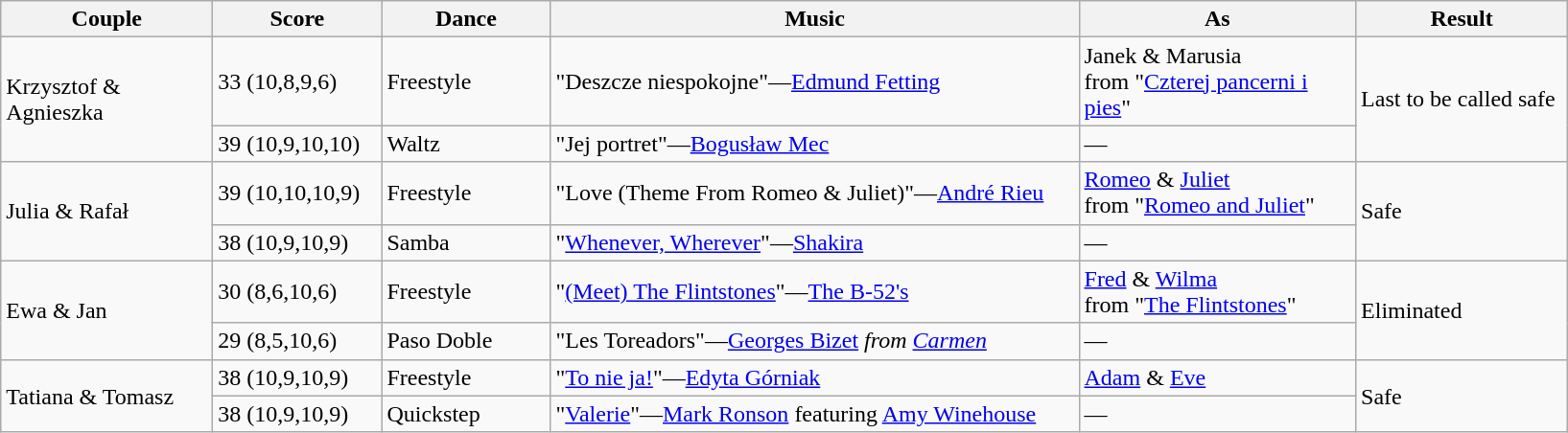<table class="wikitable">
<tr>
<th width="140">Couple</th>
<th width="110">Score</th>
<th width="110">Dance</th>
<th width="360">Music</th>
<th width="185">As</th>
<th width="140">Result</th>
</tr>
<tr>
<td rowspan="2">Krzysztof & Agnieszka</td>
<td>33 (10,8,9,6)</td>
<td>Freestyle</td>
<td>"Deszcze niespokojne"—<a href='#'>Edmund Fetting</a></td>
<td>Janek & Marusia<br>from "<a href='#'>Czterej pancerni i pies</a>"</td>
<td rowspan="2">Last to be called safe</td>
</tr>
<tr>
<td>39 (10,9,10,10)</td>
<td>Waltz</td>
<td>"Jej portret"—<a href='#'>Bogusław Mec</a></td>
<td>—</td>
</tr>
<tr>
<td rowspan="2">Julia & Rafał</td>
<td>39 (10,10,10,9)</td>
<td>Freestyle</td>
<td>"Love (Theme From Romeo & Juliet)"—<a href='#'>André Rieu</a></td>
<td><a href='#'>Romeo</a> & <a href='#'>Juliet</a><br>from "<a href='#'>Romeo and Juliet</a>"</td>
<td rowspan="2">Safe</td>
</tr>
<tr>
<td>38 (10,9,10,9)</td>
<td>Samba</td>
<td>"<a href='#'>Whenever, Wherever</a>"—<a href='#'>Shakira</a></td>
<td>—</td>
</tr>
<tr>
<td rowspan="2">Ewa & Jan</td>
<td>30 (8,6,10,6)</td>
<td>Freestyle</td>
<td>"<a href='#'>(Meet) The Flintstones</a>"—<a href='#'>The B-52's</a></td>
<td><a href='#'>Fred</a> & <a href='#'>Wilma</a><br>from "<a href='#'>The Flintstones</a>"</td>
<td rowspan="2">Eliminated</td>
</tr>
<tr>
<td>29 (8,5,10,6)</td>
<td>Paso Doble</td>
<td>"Les Toreadors"—<a href='#'>Georges Bizet</a> <em>from <a href='#'>Carmen</a></em></td>
<td>—</td>
</tr>
<tr>
<td rowspan="2">Tatiana & Tomasz</td>
<td>38 (10,9,10,9)</td>
<td>Freestyle</td>
<td>"<a href='#'>To nie ja!</a>"—<a href='#'>Edyta Górniak</a></td>
<td><a href='#'>Adam</a> & <a href='#'>Eve</a></td>
<td rowspan="2">Safe</td>
</tr>
<tr>
<td>38 (10,9,10,9)</td>
<td>Quickstep</td>
<td>"<a href='#'>Valerie</a>"—<a href='#'>Mark Ronson</a> featuring <a href='#'>Amy Winehouse</a></td>
<td>—</td>
</tr>
</table>
